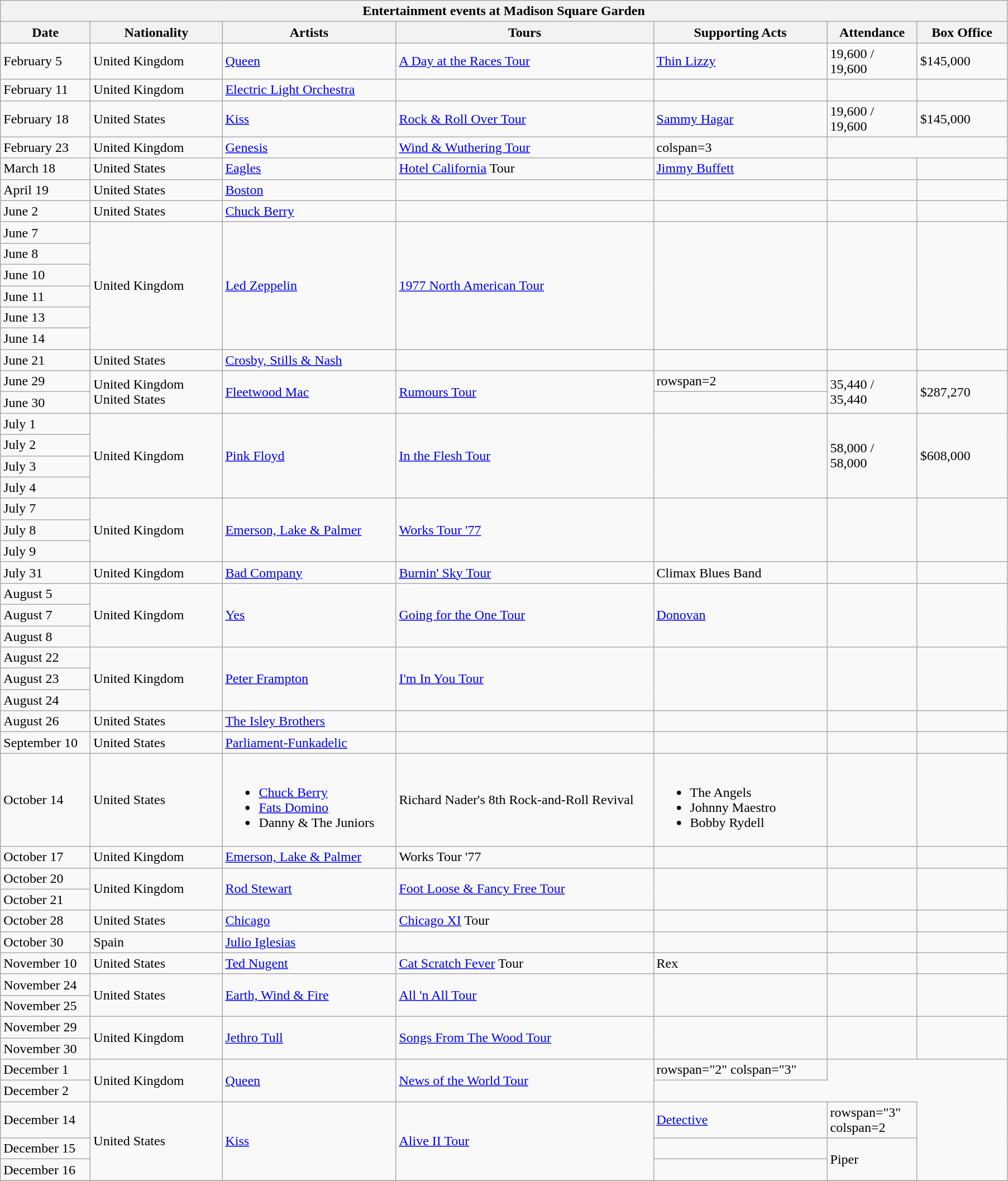<table class="wikitable">
<tr>
<th colspan="7">Entertainment events at Madison Square Garden</th>
</tr>
<tr>
<th width=100>Date</th>
<th width=150>Nationality</th>
<th width=200>Artists</th>
<th width=300>Tours</th>
<th width=200>Supporting Acts</th>
<th width=100>Attendance</th>
<th width=100>Box Office</th>
</tr>
<tr>
<td>February 5</td>
<td>United Kingdom</td>
<td><a href='#'>Queen</a></td>
<td><a href='#'>A Day at the Races Tour</a></td>
<td><a href='#'>Thin Lizzy</a></td>
<td>19,600 / 19,600</td>
<td>$145,000</td>
</tr>
<tr>
<td>February 11</td>
<td>United Kingdom</td>
<td><a href='#'>Electric Light Orchestra</a></td>
<td></td>
<td></td>
<td></td>
<td></td>
</tr>
<tr>
<td>February 18</td>
<td>United States</td>
<td><a href='#'>Kiss</a></td>
<td><a href='#'>Rock & Roll Over Tour</a></td>
<td><a href='#'>Sammy Hagar</a></td>
<td>19,600 / 19,600</td>
<td>$145,000</td>
</tr>
<tr>
<td>February 23</td>
<td>United Kingdom</td>
<td><a href='#'>Genesis</a></td>
<td><a href='#'>Wind & Wuthering Tour</a></td>
<td>colspan=3 </td>
</tr>
<tr>
<td>March 18</td>
<td>United States</td>
<td><a href='#'>Eagles</a></td>
<td><a href='#'>Hotel California</a> Tour</td>
<td><a href='#'>Jimmy Buffett</a></td>
<td></td>
<td></td>
</tr>
<tr>
<td>April 19</td>
<td>United States</td>
<td><a href='#'>Boston</a></td>
<td></td>
<td></td>
<td></td>
<td></td>
</tr>
<tr>
<td>June 2</td>
<td>United States</td>
<td><a href='#'>Chuck Berry</a></td>
<td></td>
<td></td>
<td></td>
<td></td>
</tr>
<tr>
<td>June 7</td>
<td rowspan="6">United Kingdom</td>
<td rowspan="6"><a href='#'>Led Zeppelin</a></td>
<td rowspan="6"><a href='#'>1977 North American Tour</a></td>
<td rowspan="6"></td>
<td rowspan="6"></td>
<td rowspan="6"></td>
</tr>
<tr>
<td>June 8</td>
</tr>
<tr>
<td>June 10</td>
</tr>
<tr>
<td>June 11</td>
</tr>
<tr>
<td>June 13</td>
</tr>
<tr>
<td>June 14</td>
</tr>
<tr>
<td>June 21</td>
<td>United States</td>
<td><a href='#'>Crosby, Stills & Nash</a></td>
<td></td>
<td></td>
<td></td>
<td></td>
</tr>
<tr>
<td>June 29</td>
<td rowspan=2>United Kingdom<br>United States</td>
<td rowspan=2><a href='#'>Fleetwood Mac</a></td>
<td rowspan=2><a href='#'>Rumours Tour</a></td>
<td>rowspan=2 </td>
<td rowspan=2>35,440 / 35,440</td>
<td rowspan=2>$287,270</td>
</tr>
<tr>
<td>June 30</td>
</tr>
<tr>
<td>July 1</td>
<td rowspan="4">United Kingdom</td>
<td rowspan=4><a href='#'>Pink Floyd</a></td>
<td rowspan=4><a href='#'>In the Flesh Tour</a></td>
<td rowspan=4></td>
<td rowspan=4>58,000 / 58,000</td>
<td rowspan=4>$608,000</td>
</tr>
<tr>
<td>July 2</td>
</tr>
<tr>
<td>July 3</td>
</tr>
<tr>
<td>July 4</td>
</tr>
<tr>
<td>July 7</td>
<td rowspan=3>United Kingdom</td>
<td rowspan=3><a href='#'>Emerson, Lake & Palmer</a></td>
<td rowspan=3><a href='#'>Works Tour '77</a></td>
<td rowspan=3></td>
<td rowspan=3></td>
<td rowspan=3></td>
</tr>
<tr>
<td>July 8</td>
</tr>
<tr>
<td>July 9</td>
</tr>
<tr>
<td>July 31</td>
<td>United Kingdom</td>
<td><a href='#'>Bad Company</a></td>
<td><a href='#'>Burnin' Sky Tour</a></td>
<td>Climax Blues Band</td>
<td></td>
<td></td>
</tr>
<tr>
<td>August 5</td>
<td rowspan=3>United Kingdom</td>
<td rowspan=3><a href='#'>Yes</a></td>
<td rowspan=3><a href='#'>Going for the One Tour</a></td>
<td rowspan=3><a href='#'>Donovan</a></td>
<td rowspan=3></td>
<td rowspan=3></td>
</tr>
<tr>
<td>August 7</td>
</tr>
<tr>
<td>August 8</td>
</tr>
<tr>
<td>August 22</td>
<td rowspan="3">United Kingdom</td>
<td rowspan="3"><a href='#'>Peter Frampton</a></td>
<td rowspan="3"><a href='#'>I'm In You Tour</a></td>
<td rowspan="3"></td>
<td rowspan="3"></td>
<td rowspan="3"></td>
</tr>
<tr>
<td>August 23</td>
</tr>
<tr>
<td>August 24</td>
</tr>
<tr>
<td>August 26</td>
<td>United States</td>
<td><a href='#'>The Isley Brothers</a></td>
<td></td>
<td></td>
<td></td>
<td></td>
</tr>
<tr>
<td>September 10</td>
<td>United States</td>
<td><a href='#'>Parliament-Funkadelic</a></td>
<td></td>
<td></td>
<td></td>
<td></td>
</tr>
<tr>
<td>October 14</td>
<td>United States</td>
<td><br><ul><li><a href='#'>Chuck Berry</a></li><li><a href='#'>Fats Domino</a></li><li>Danny & The Juniors</li></ul></td>
<td>Richard Nader's 8th Rock‐and‐Roll Revival</td>
<td><br><ul><li>The Angels</li><li>Johnny Maestro</li><li>Bobby Rydell</li></ul></td>
<td></td>
<td></td>
</tr>
<tr>
<td>October 17</td>
<td>United Kingdom</td>
<td><a href='#'>Emerson, Lake & Palmer</a></td>
<td>Works Tour '77</td>
<td></td>
<td></td>
<td></td>
</tr>
<tr>
<td>October 20</td>
<td rowspan="2">United Kingdom</td>
<td rowspan="2"><a href='#'>Rod Stewart</a></td>
<td rowspan="2"><a href='#'>Foot Loose & Fancy Free Tour</a></td>
<td rowspan="2"></td>
<td rowspan="2"></td>
<td rowspan="2"></td>
</tr>
<tr>
<td>October 21</td>
</tr>
<tr>
<td>October 28</td>
<td>United States</td>
<td><a href='#'>Chicago</a></td>
<td><a href='#'>Chicago XI</a> Tour</td>
<td></td>
<td></td>
<td></td>
</tr>
<tr>
<td>October 30</td>
<td>Spain</td>
<td><a href='#'>Julio Iglesias</a></td>
<td></td>
<td></td>
<td></td>
<td></td>
</tr>
<tr>
<td>November 10</td>
<td>United States</td>
<td><a href='#'>Ted Nugent</a></td>
<td><a href='#'>Cat Scratch Fever</a> Tour</td>
<td>Rex</td>
<td></td>
<td></td>
</tr>
<tr>
<td>November 24</td>
<td rowspan="2">United States</td>
<td rowspan="2"><a href='#'>Earth, Wind & Fire</a></td>
<td rowspan="2"><a href='#'>All 'n All Tour</a></td>
<td rowspan="2"></td>
<td rowspan="2"></td>
<td rowspan="2"></td>
</tr>
<tr>
<td>November 25</td>
</tr>
<tr>
<td>November 29</td>
<td rowspan="2">United Kingdom</td>
<td rowspan="2"><a href='#'>Jethro Tull</a></td>
<td rowspan="2"><a href='#'>Songs From The Wood Tour</a></td>
<td rowspan="2"></td>
<td rowspan="2"></td>
<td rowspan="2"></td>
</tr>
<tr>
<td>November 30</td>
</tr>
<tr>
<td>December 1</td>
<td rowspan="2">United Kingdom</td>
<td rowspan="2"><a href='#'>Queen</a></td>
<td rowspan="2"><a href='#'>News of the World Tour</a></td>
<td>rowspan="2" colspan="3" </td>
</tr>
<tr>
<td>December 2</td>
</tr>
<tr>
<td>December 14</td>
<td rowspan="3">United States</td>
<td rowspan="3"><a href='#'>Kiss</a></td>
<td rowspan="3"><a href='#'>Alive II Tour</a></td>
<td><a href='#'>Detective</a></td>
<td>rowspan="3" colspan=2 </td>
</tr>
<tr>
<td>December 15</td>
<td></td>
<td rowspan="2">Piper</td>
</tr>
<tr>
<td>December 16</td>
</tr>
<tr>
</tr>
</table>
